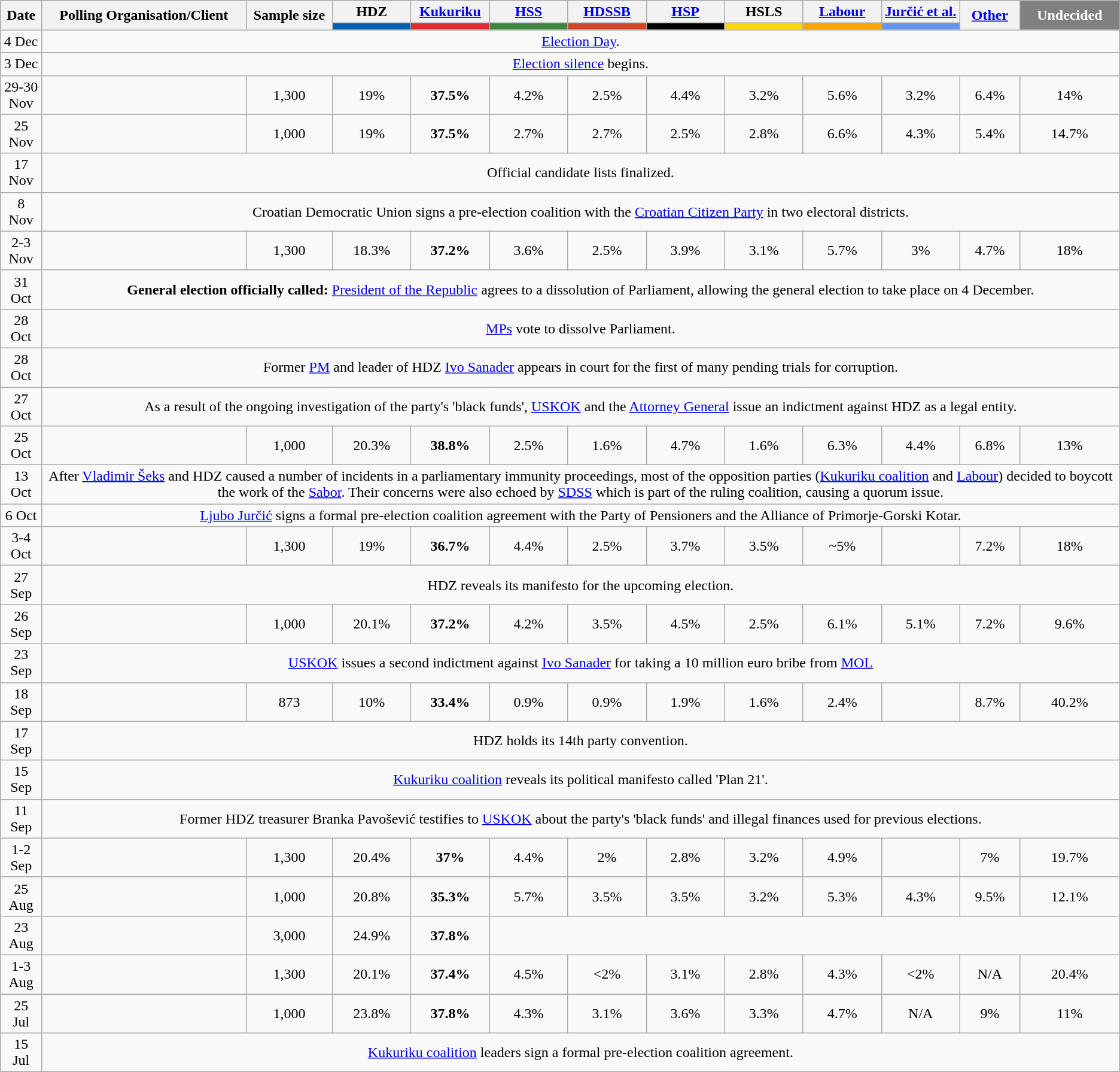<table class="wikitable" style="text-align:center;">
<tr>
<th rowspan=2>Date</th>
<th rowspan=2>Polling Organisation/Client</th>
<th rowspan=2>Sample size</th>
<th>HDZ</th>
<th><a href='#'>Kukuriku</a></th>
<th><a href='#'>HSS</a></th>
<th><a href='#'>HDSSB</a></th>
<th><a href='#'>HSP</a></th>
<th>HSLS</th>
<th><a href='#'>Labour</a></th>
<th><a href='#'>Jurčić et al.</a></th>
<th rowspan=2><a href='#'>Other</a></th>
<th rowspan="2" style="background:gray; color:white;">Undecided</th>
</tr>
<tr>
<td style="background: #025EB1" width="80px"></td>
<td style="background: #E32A30" width="80px"></td>
<td style="background: #3D863D" width="80px"></td>
<td style="background: #D04626" width="80px"></td>
<td style="background: black" width="80px"></td>
<td style="background: #FDD805" width="80px"></td>
<td style="background: orange" width="80px"></td>
<td style="background: #6495ED" width="80px"></td>
</tr>
<tr>
<td>4 Dec</td>
<td colspan="12" align="center"><a href='#'>Election Day</a>.</td>
</tr>
<tr>
<td>3 Dec</td>
<td colspan="12" align="center"><a href='#'>Election silence</a> begins.</td>
</tr>
<tr>
<td>29-30 Nov</td>
<td></td>
<td>1,300</td>
<td align=center>19%</td>
<td><strong>37.5%</strong></td>
<td align=center>4.2%</td>
<td align=center>2.5%</td>
<td align=center>4.4%</td>
<td align=center>3.2%</td>
<td align=center>5.6%</td>
<td align=center>3.2%</td>
<td align=center>6.4%</td>
<td align=center>14%</td>
</tr>
<tr>
<td>25 Nov</td>
<td></td>
<td>1,000</td>
<td align=center>19%</td>
<td><strong>37.5%</strong></td>
<td align=center>2.7%</td>
<td align=center>2.7%</td>
<td align=center>2.5%</td>
<td align=center>2.8%</td>
<td align=center>6.6%</td>
<td align=center>4.3%</td>
<td align=center>5.4%</td>
<td align=center>14.7%</td>
</tr>
<tr>
<td>17 Nov</td>
<td colspan="12" align="center">Official candidate lists finalized.</td>
</tr>
<tr>
<td>8 Nov</td>
<td colspan="12" align="center">Croatian Democratic Union signs a pre-election coalition with the <a href='#'>Croatian Citizen Party</a> in two electoral districts.</td>
</tr>
<tr>
<td>2-3 Nov</td>
<td></td>
<td>1,300</td>
<td align=center>18.3%</td>
<td><strong>37.2%</strong></td>
<td align=center>3.6%</td>
<td align=center>2.5%</td>
<td align=center>3.9%</td>
<td align=center>3.1%</td>
<td align=center>5.7%</td>
<td align=center>3%</td>
<td align=center>4.7%</td>
<td align=center>18%</td>
</tr>
<tr>
<td>31 Oct</td>
<td colspan="12" align="center"><strong> General election officially called: </strong> <a href='#'>President of the Republic</a> agrees to a dissolution of Parliament, allowing the general election to take place on 4 December.</td>
</tr>
<tr>
<td>28 Oct</td>
<td colspan="12" align="center"><a href='#'>MPs</a> vote to dissolve Parliament.</td>
</tr>
<tr>
<td>28 Oct</td>
<td colspan="12" align="center">Former <a href='#'>PM</a> and leader of HDZ <a href='#'>Ivo Sanader</a> appears in court for the first of many pending trials for corruption.</td>
</tr>
<tr>
<td>27 Oct</td>
<td colspan="12" align="center">As a result of the ongoing investigation of the party's 'black funds', <a href='#'>USKOK</a> and the <a href='#'>Attorney General</a> issue an indictment against HDZ as a legal entity.</td>
</tr>
<tr>
<td>25 Oct</td>
<td></td>
<td>1,000</td>
<td align=center>20.3%</td>
<td><strong>38.8%</strong></td>
<td align=center>2.5%</td>
<td align=center>1.6%</td>
<td align=center>4.7%</td>
<td align=center>1.6%</td>
<td align=center>6.3%</td>
<td align=center>4.4%</td>
<td align=center>6.8%</td>
<td align=center>13%</td>
</tr>
<tr>
<td>13 Oct</td>
<td colspan="12" align="center">After <a href='#'>Vladimir Šeks</a> and HDZ caused a number of incidents in a parliamentary immunity proceedings, most of the opposition parties (<a href='#'>Kukuriku coalition</a> and <a href='#'>Labour</a>) decided to boycott the work of the <a href='#'>Sabor</a>. Their concerns were also echoed by <a href='#'>SDSS</a> which is part of the ruling coalition, causing a quorum issue.</td>
</tr>
<tr>
<td>6 Oct</td>
<td colspan="12" align="center"><a href='#'>Ljubo Jurčić</a> signs a formal pre-election coalition agreement with the Party of Pensioners and the Alliance of Primorje-Gorski Kotar.</td>
</tr>
<tr>
<td>3-4 Oct</td>
<td></td>
<td>1,300</td>
<td align=center>19%</td>
<td><strong>36.7%</strong></td>
<td align=center>4.4%</td>
<td align=center>2.5%</td>
<td align=center>3.7%</td>
<td align=center>3.5%</td>
<td align=center>~5%</td>
<td align=center></td>
<td align=center>7.2%</td>
<td align=center>18%</td>
</tr>
<tr>
<td>27 Sep</td>
<td colspan="12" align="center">HDZ reveals its manifesto for the upcoming election.</td>
</tr>
<tr>
<td>26 Sep</td>
<td></td>
<td>1,000</td>
<td align=center>20.1%</td>
<td><strong>37.2%</strong></td>
<td align=center>4.2%</td>
<td align=center>3.5%</td>
<td align=center>4.5%</td>
<td align=center>2.5%</td>
<td align=center>6.1%</td>
<td align=center>5.1%</td>
<td align=center>7.2%</td>
<td align=center>9.6%</td>
</tr>
<tr>
<td>23 Sep</td>
<td colspan="12" align="center"><a href='#'>USKOK</a> issues a second indictment against <a href='#'>Ivo Sanader</a> for taking a 10 million euro bribe from <a href='#'>MOL</a></td>
</tr>
<tr>
<td>18 Sep</td>
<td></td>
<td>873</td>
<td align=center>10%</td>
<td><strong>33.4%</strong></td>
<td align=center>0.9%</td>
<td align=center>0.9%</td>
<td align=center>1.9%</td>
<td align=center>1.6%</td>
<td align=center>2.4%</td>
<td align=center></td>
<td align=center>8.7%</td>
<td align=center>40.2%</td>
</tr>
<tr>
<td>17 Sep</td>
<td colspan="12" align="center">HDZ holds its 14th party convention.</td>
</tr>
<tr>
<td>15 Sep</td>
<td colspan="12" align="center"><a href='#'>Kukuriku coalition</a> reveals its political manifesto called 'Plan 21'.</td>
</tr>
<tr>
<td>11 Sep</td>
<td colspan="12" align="center">Former HDZ treasurer Branka Pavošević testifies to <a href='#'>USKOK</a> about the party's 'black funds' and illegal finances used for previous elections.</td>
</tr>
<tr>
<td>1-2 Sep</td>
<td></td>
<td>1,300</td>
<td align=center>20.4%</td>
<td><strong>37%</strong></td>
<td align=center>4.4%</td>
<td align=center>2%</td>
<td align=center>2.8%</td>
<td align=center>3.2%</td>
<td align=center>4.9%</td>
<td align=center></td>
<td align=center>7%</td>
<td align=center>19.7%</td>
</tr>
<tr>
<td>25 Aug</td>
<td></td>
<td>1,000</td>
<td align=center>20.8%</td>
<td><strong>35.3%</strong></td>
<td align=center>5.7%</td>
<td align=center>3.5%</td>
<td align=center>3.5%</td>
<td align=center>3.2%</td>
<td align=center>5.3%</td>
<td align=center>4.3%</td>
<td align=center>9.5%</td>
<td align=center>12.1%</td>
</tr>
<tr>
<td>23 Aug</td>
<td></td>
<td>3,000</td>
<td align=center>24.9%</td>
<td><strong>37.8%</strong></td>
</tr>
<tr>
<td>1-3 Aug</td>
<td></td>
<td>1,300</td>
<td align=center>20.1%</td>
<td><strong>37.4%</strong></td>
<td align=center>4.5%</td>
<td align=center><2%</td>
<td align=center>3.1%</td>
<td align=center>2.8%</td>
<td align=center>4.3%</td>
<td align=center><2%</td>
<td align=center>N/A</td>
<td align=center>20.4%</td>
</tr>
<tr>
<td>25 Jul</td>
<td></td>
<td>1,000</td>
<td align=center>23.8%</td>
<td><strong>37.8%</strong></td>
<td align=center>4.3%</td>
<td align=center>3.1%</td>
<td align=center>3.6%</td>
<td align=center>3.3%</td>
<td align=center>4.7%</td>
<td align=center>N/A</td>
<td align=center>9%</td>
<td align=center>11%</td>
</tr>
<tr>
<td>15 Jul</td>
<td colspan="12" align="center"><a href='#'>Kukuriku coalition</a> leaders sign a formal pre-election coalition agreement.</td>
</tr>
</table>
